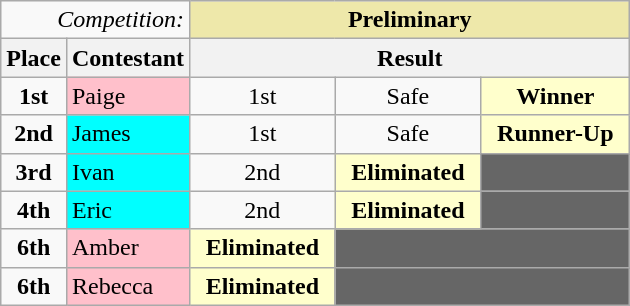<table class="wikitable">
<tr>
<td width=30% colspan="2" align="right"><em>Competition:</em></td>
<td colspan="11" bgcolor="palegoldenrod" align="Center"><strong>Preliminary</strong></td>
</tr>
<tr>
<th>Place</th>
<th>Contestant</th>
<th colspan="14" align="center">Result</th>
</tr>
<tr>
<td align="center"><strong>1st</strong></td>
<td bgcolor="pink">Paige</td>
<td align="center">1st</td>
<td align="center">Safe</td>
<td bgcolor="FFFFCC" align="center"><strong>Winner</strong></td>
</tr>
<tr>
<td align="center"><strong>2nd</strong></td>
<td bgcolor="cyan">James</td>
<td align="center">1st</td>
<td align="center">Safe</td>
<td bgcolor="FFFFCC" align="center"><strong>Runner-Up</strong></td>
</tr>
<tr>
<td align="center"><strong>3rd</strong></td>
<td bgcolor="cyan">Ivan</td>
<td align="center">2nd</td>
<td bgcolor="FFFFCC" align="center"><strong>Eliminated</strong></td>
<td colspan="1" bgcolor="666666"></td>
</tr>
<tr>
<td align="center"><strong>4th</strong></td>
<td bgcolor="cyan">Eric</td>
<td align="center">2nd</td>
<td bgcolor="FFFFCC" align="center"><strong>Eliminated</strong></td>
<td colspan="1" bgcolor="666666"></td>
</tr>
<tr>
<td align="center"><strong>6th</strong></td>
<td bgcolor="pink">Amber</td>
<td bgcolor="FFFFCC" align="center"><strong>Eliminated</strong></td>
<td colspan="2" bgcolor="666666"></td>
</tr>
<tr>
<td align="center"><strong>6th</strong></td>
<td bgcolor="pink">Rebecca</td>
<td bgcolor="FFFFCC" align="center"><strong>Eliminated</strong></td>
<td colspan="2" bgcolor="666666"></td>
</tr>
</table>
